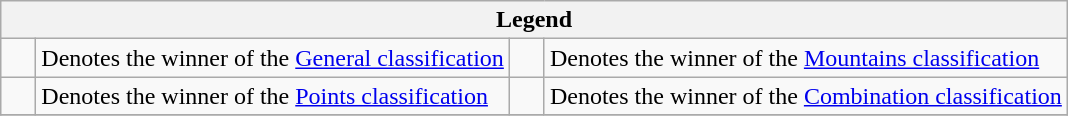<table class="wikitable">
<tr>
<th colspan=4>Legend</th>
</tr>
<tr>
<td>    </td>
<td>Denotes the winner of the <a href='#'>General classification</a></td>
<td>    </td>
<td>Denotes the winner of the <a href='#'>Mountains classification</a></td>
</tr>
<tr>
<td>    </td>
<td>Denotes the winner of the <a href='#'>Points classification</a></td>
<td>    </td>
<td>Denotes the winner of the <a href='#'>Combination classification</a></td>
</tr>
<tr>
</tr>
</table>
